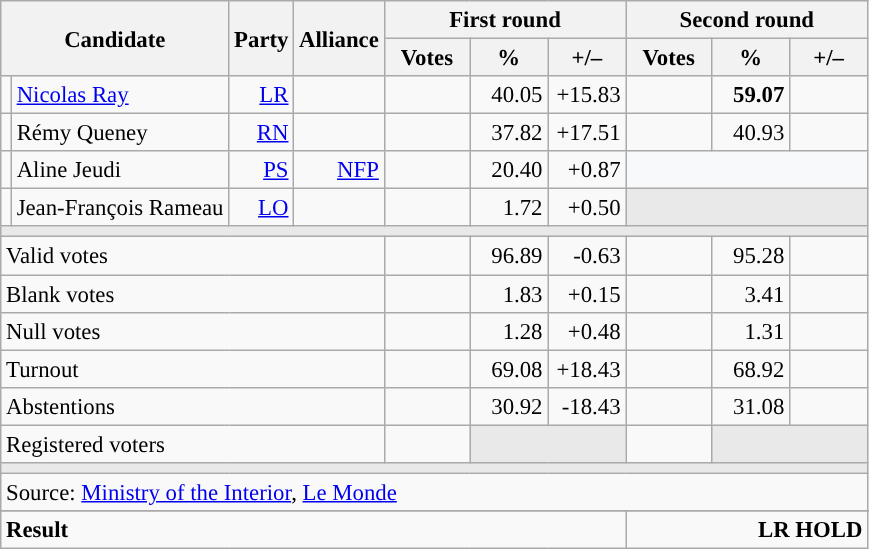<table class="wikitable" style="text-align:right;font-size:95%;">
<tr>
<th rowspan="2" colspan="2">Candidate</th>
<th rowspan="2">Party</th>
<th rowspan="2">Alliance</th>
<th colspan="3">First round</th>
<th colspan="3">Second round</th>
</tr>
<tr>
<th style="width:50px;">Votes</th>
<th style="width:45px;">%</th>
<th style="width:45px;">+/–</th>
<th style="width:50px;">Votes</th>
<th style="width:45px;">%</th>
<th style="width:45px;">+/–</th>
</tr>
<tr>
<td style="color:inherit;background:"></td>
<td style="text-align:left;"><a href='#'>Nicolas Ray</a></td>
<td><a href='#'>LR</a></td>
<td></td>
<td></td>
<td>40.05</td>
<td>+15.83</td>
<td><strong></strong></td>
<td><strong>59.07</strong></td>
<td></td>
</tr>
<tr>
<td style="color:inherit;background:"></td>
<td style="text-align:left;">Rémy Queney</td>
<td><a href='#'>RN</a></td>
<td></td>
<td></td>
<td>37.82</td>
<td>+17.51</td>
<td></td>
<td>40.93</td>
<td></td>
</tr>
<tr>
<td style="color:inherit;background:"></td>
<td style="text-align:left;">Aline Jeudi</td>
<td><a href='#'>PS</a></td>
<td><a href='#'>NFP</a></td>
<td></td>
<td>20.40</td>
<td>+0.87</td>
<td colspan="3" style="background:#F8F9FA;"></td>
</tr>
<tr>
<td style="color:inherit;background:"></td>
<td style="text-align:left;">Jean-François Rameau</td>
<td><a href='#'>LO</a></td>
<td></td>
<td></td>
<td>1.72</td>
<td>+0.50</td>
<td colspan="3" style="background:#E9E9E9;"></td>
</tr>
<tr>
<td colspan="10" style="background:#E9E9E9;"></td>
</tr>
<tr>
<td colspan="4" style="text-align:left;">Valid votes</td>
<td></td>
<td>96.89</td>
<td>-0.63</td>
<td></td>
<td>95.28</td>
<td></td>
</tr>
<tr>
<td colspan="4" style="text-align:left;">Blank votes</td>
<td></td>
<td>1.83</td>
<td>+0.15</td>
<td></td>
<td>3.41</td>
<td></td>
</tr>
<tr>
<td colspan="4" style="text-align:left;">Null votes</td>
<td></td>
<td>1.28</td>
<td>+0.48</td>
<td></td>
<td>1.31</td>
<td></td>
</tr>
<tr>
<td colspan="4" style="text-align:left;">Turnout</td>
<td></td>
<td>69.08</td>
<td>+18.43</td>
<td></td>
<td>68.92</td>
<td></td>
</tr>
<tr>
<td colspan="4" style="text-align:left;">Abstentions</td>
<td></td>
<td>30.92</td>
<td>-18.43</td>
<td></td>
<td>31.08</td>
<td></td>
</tr>
<tr>
<td colspan="4" style="text-align:left;">Registered voters</td>
<td></td>
<td colspan="2" style="background:#E9E9E9;"></td>
<td></td>
<td colspan="2" style="background:#E9E9E9;"></td>
</tr>
<tr>
<td colspan="10" style="background:#E9E9E9;"></td>
</tr>
<tr>
<td colspan="10" style="text-align:left;">Source: <a href='#'>Ministry of the Interior</a>, <a href='#'>Le Monde</a></td>
</tr>
<tr>
</tr>
<tr style="font-weight:bold">
<td colspan="7" style="text-align:left;">Result</td>
<td colspan="7" style="background-color:">LR HOLD</td>
</tr>
</table>
